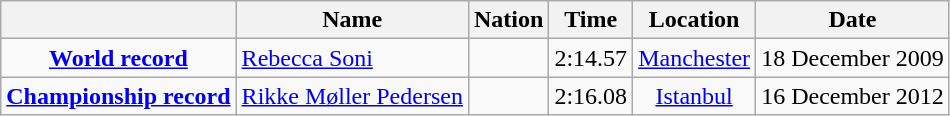<table class=wikitable style=text-align:center>
<tr>
<th></th>
<th>Name</th>
<th>Nation</th>
<th>Time</th>
<th>Location</th>
<th>Date</th>
</tr>
<tr>
<td><strong><a href='#'>World record</a></strong></td>
<td align=left><a href='#'>Rebecca Soni</a></td>
<td align=left></td>
<td align=left>2:14.57</td>
<td><a href='#'>Manchester</a></td>
<td>18 December 2009</td>
</tr>
<tr>
<td><strong><a href='#'>Championship record</a></strong></td>
<td align=left><a href='#'>Rikke Møller Pedersen</a></td>
<td align=left></td>
<td align=left>2:16.08</td>
<td><a href='#'>Istanbul</a></td>
<td>16 December 2012</td>
</tr>
</table>
